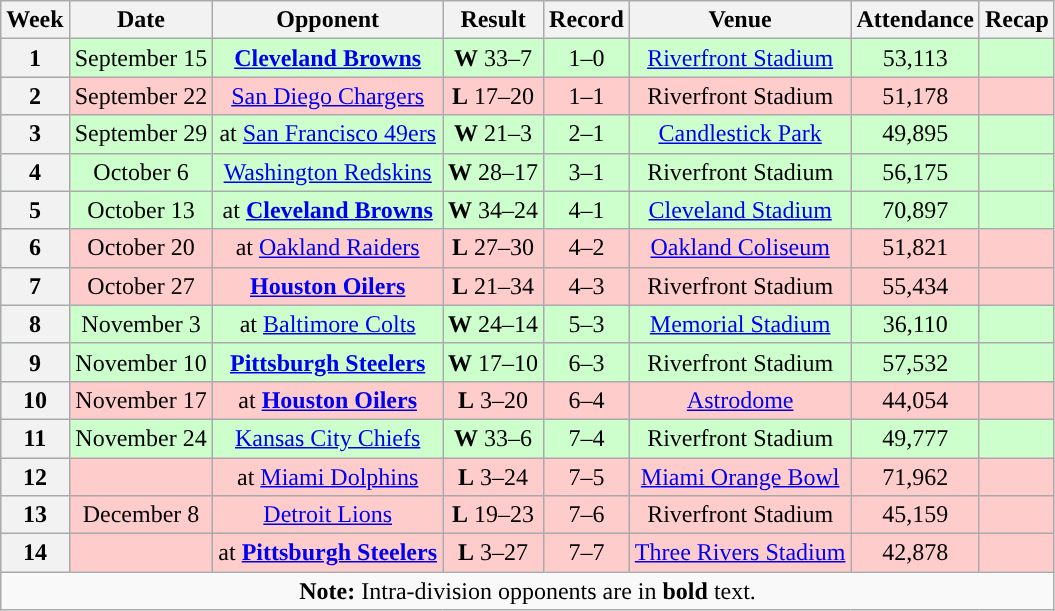<table class="wikitable" style="text-align:center">
<tr>
<th>Week</th>
<th>Date</th>
<th>Opponent</th>
<th>Result</th>
<th>Record</th>
<th>Venue</th>
<th>Attendance</th>
<th>Recap</th>
</tr>
<tr style="background:#cfc">
<th>1</th>
<td>September 15</td>
<td><strong><a href='#'>Cleveland Browns</a></strong></td>
<td><strong>W</strong> 33–7</td>
<td>1–0</td>
<td><a href='#'>Riverfront Stadium</a></td>
<td>53,113</td>
<td></td>
</tr>
<tr style="background:#fcc">
<th>2</th>
<td>September 22</td>
<td><a href='#'>San Diego Chargers</a></td>
<td><strong>L</strong> 17–20</td>
<td>1–1</td>
<td>Riverfront Stadium</td>
<td>51,178</td>
<td></td>
</tr>
<tr style="background:#cfc">
<th>3</th>
<td>September 29</td>
<td>at <a href='#'>San Francisco 49ers</a></td>
<td><strong>W</strong> 21–3</td>
<td>2–1</td>
<td><a href='#'>Candlestick Park</a></td>
<td>49,895</td>
<td></td>
</tr>
<tr style="background:#cfc">
<th>4</th>
<td>October 6</td>
<td><a href='#'>Washington Redskins</a></td>
<td><strong>W</strong> 28–17</td>
<td>3–1</td>
<td>Riverfront Stadium</td>
<td>56,175</td>
<td></td>
</tr>
<tr style="background:#cfc">
<th>5</th>
<td>October 13</td>
<td>at <strong><a href='#'>Cleveland Browns</a></strong></td>
<td><strong>W</strong> 34–24</td>
<td>4–1</td>
<td><a href='#'>Cleveland Stadium</a></td>
<td>70,897</td>
<td></td>
</tr>
<tr style="background:#fcc">
<th>6</th>
<td>October 20</td>
<td>at <a href='#'>Oakland Raiders</a></td>
<td><strong>L</strong> 27–30</td>
<td>4–2</td>
<td><a href='#'>Oakland Coliseum</a></td>
<td>51,821</td>
<td></td>
</tr>
<tr style="background:#fcc">
<th>7</th>
<td>October 27</td>
<td><strong><a href='#'>Houston Oilers</a></strong></td>
<td><strong>L</strong> 21–34</td>
<td>4–3</td>
<td>Riverfront Stadium</td>
<td>55,434</td>
<td></td>
</tr>
<tr style="background:#cfc">
<th>8</th>
<td>November 3</td>
<td>at <a href='#'>Baltimore Colts</a></td>
<td><strong>W</strong> 24–14</td>
<td>5–3</td>
<td><a href='#'>Memorial Stadium</a></td>
<td>36,110</td>
<td></td>
</tr>
<tr style="background:#cfc">
<th>9</th>
<td>November 10</td>
<td><strong><a href='#'>Pittsburgh Steelers</a></strong></td>
<td><strong>W</strong> 17–10</td>
<td>6–3</td>
<td>Riverfront Stadium</td>
<td>57,532</td>
<td></td>
</tr>
<tr style="background:#fcc">
<th>10</th>
<td>November 17</td>
<td>at <strong><a href='#'>Houston Oilers</a></strong></td>
<td><strong>L</strong> 3–20</td>
<td>6–4</td>
<td><a href='#'>Astrodome</a></td>
<td>44,054</td>
<td></td>
</tr>
<tr style="background:#cfc">
<th>11</th>
<td>November 24</td>
<td><a href='#'>Kansas City Chiefs</a></td>
<td><strong>W</strong> 33–6</td>
<td>7–4</td>
<td>Riverfront Stadium</td>
<td>49,777</td>
<td></td>
</tr>
<tr style="background:#fcc">
<th>12</th>
<td></td>
<td>at <a href='#'>Miami Dolphins</a></td>
<td><strong>L</strong> 3–24</td>
<td>7–5</td>
<td><a href='#'>Miami Orange Bowl</a></td>
<td>71,962</td>
<td></td>
</tr>
<tr style="background:#fcc">
<th>13</th>
<td>December 8</td>
<td><a href='#'>Detroit Lions</a></td>
<td><strong>L</strong> 19–23</td>
<td>7–6</td>
<td>Riverfront Stadium</td>
<td>45,159</td>
<td></td>
</tr>
<tr style="background:#fcc">
<th>14</th>
<td></td>
<td>at <strong><a href='#'>Pittsburgh Steelers</a></strong></td>
<td><strong>L</strong> 3–27</td>
<td>7–7</td>
<td><a href='#'>Three Rivers Stadium</a></td>
<td>42,878</td>
<td></td>
</tr>
<tr>
<td colspan="8"><strong>Note:</strong> Intra-division opponents are in <strong>bold</strong> text.</td>
</tr>
</table>
